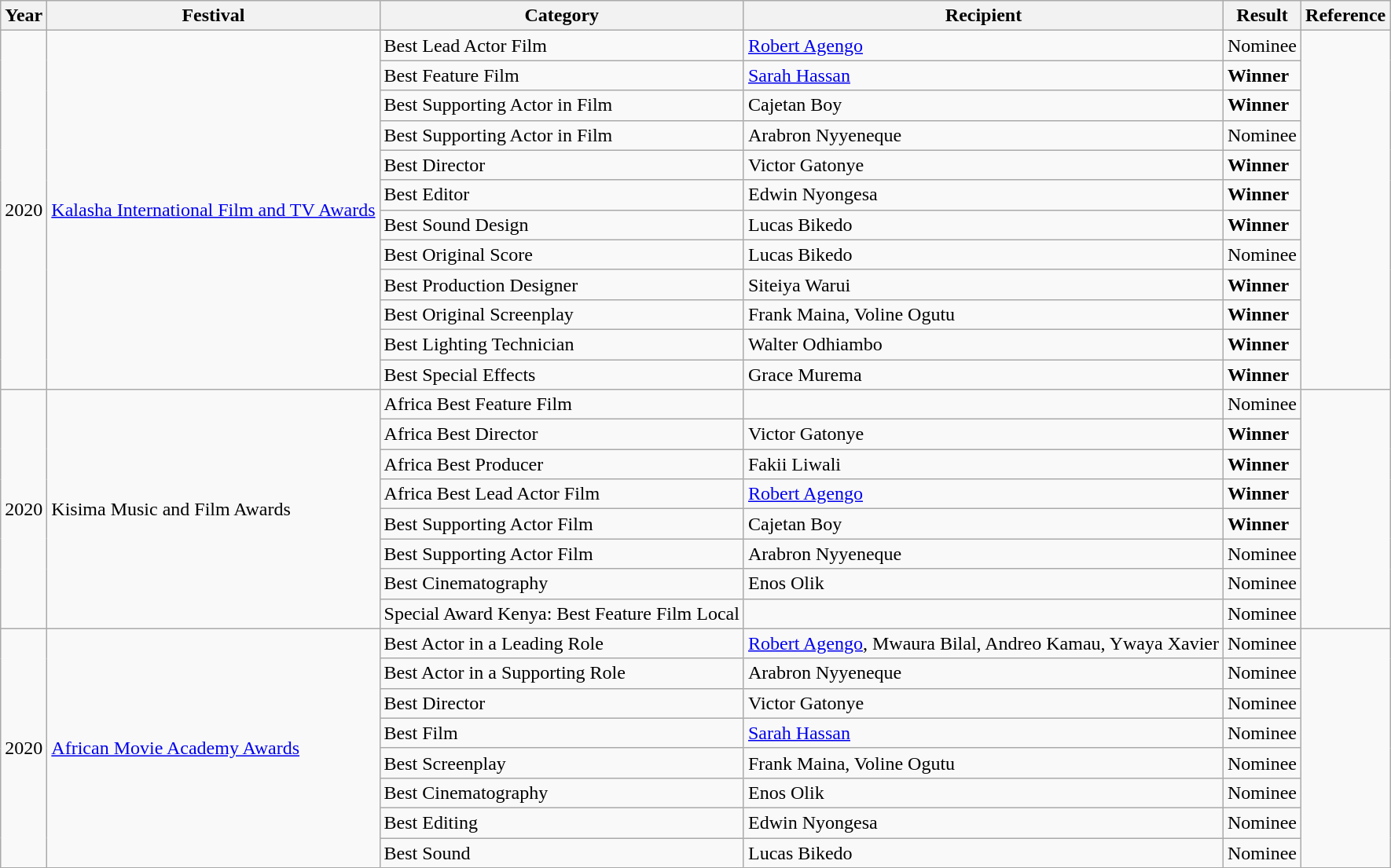<table class="wikitable sortable">
<tr>
<th>Year</th>
<th>Festival</th>
<th>Category</th>
<th>Recipient</th>
<th>Result</th>
<th>Reference</th>
</tr>
<tr>
<td rowspan="12">2020</td>
<td rowspan="12"><a href='#'>Kalasha International Film and TV Awards</a></td>
<td>Best Lead Actor Film</td>
<td><a href='#'>Robert Agengo</a></td>
<td>Nominee</td>
<td rowspan="12"></td>
</tr>
<tr>
<td>Best Feature Film</td>
<td><a href='#'>Sarah Hassan</a></td>
<td><strong>Winner</strong></td>
</tr>
<tr>
<td>Best Supporting Actor in Film</td>
<td>Cajetan Boy</td>
<td><strong>Winner</strong></td>
</tr>
<tr>
<td>Best Supporting Actor in Film</td>
<td>Arabron Nyyeneque</td>
<td>Nominee</td>
</tr>
<tr>
<td>Best Director</td>
<td>Victor Gatonye</td>
<td><strong>Winner</strong></td>
</tr>
<tr>
<td>Best Editor</td>
<td>Edwin Nyongesa</td>
<td><strong>Winner</strong></td>
</tr>
<tr>
<td>Best Sound Design</td>
<td>Lucas Bikedo</td>
<td><strong>Winner</strong></td>
</tr>
<tr>
<td>Best Original Score</td>
<td>Lucas Bikedo</td>
<td>Nominee</td>
</tr>
<tr>
<td>Best Production Designer</td>
<td>Siteiya Warui</td>
<td><strong>Winner</strong></td>
</tr>
<tr>
<td>Best Original Screenplay</td>
<td>Frank Maina, Voline Ogutu</td>
<td><strong>Winner</strong></td>
</tr>
<tr>
<td>Best Lighting Technician</td>
<td>Walter Odhiambo</td>
<td><strong>Winner</strong></td>
</tr>
<tr>
<td>Best Special Effects</td>
<td>Grace Murema</td>
<td><strong>Winner</strong></td>
</tr>
<tr>
<td rowspan="8">2020</td>
<td rowspan="8">Kisima Music and Film Awards</td>
<td>Africa Best Feature Film</td>
<td></td>
<td>Nominee</td>
<td rowspan="8"></td>
</tr>
<tr>
<td>Africa Best Director</td>
<td>Victor Gatonye</td>
<td><strong>Winner</strong></td>
</tr>
<tr>
<td>Africa Best Producer</td>
<td>Fakii Liwali</td>
<td><strong>Winner</strong></td>
</tr>
<tr>
<td>Africa Best Lead Actor Film</td>
<td><a href='#'>Robert Agengo</a></td>
<td><strong>Winner</strong></td>
</tr>
<tr>
<td>Best Supporting Actor Film</td>
<td>Cajetan Boy</td>
<td><strong>Winner</strong></td>
</tr>
<tr>
<td>Best Supporting Actor Film</td>
<td>Arabron Nyyeneque</td>
<td>Nominee</td>
</tr>
<tr>
<td>Best Cinematography</td>
<td>Enos Olik</td>
<td>Nominee</td>
</tr>
<tr>
<td>Special Award Kenya: Best Feature Film Local</td>
<td></td>
<td>Nominee</td>
</tr>
<tr>
<td rowspan="8">2020</td>
<td rowspan="8"><a href='#'>African Movie Academy Awards</a></td>
<td>Best Actor in a Leading Role</td>
<td><a href='#'>Robert Agengo</a>, Mwaura Bilal, Andreo Kamau, Ywaya Xavier</td>
<td>Nominee</td>
<td rowspan="8"></td>
</tr>
<tr>
<td>Best Actor in a Supporting Role</td>
<td>Arabron Nyyeneque</td>
<td>Nominee</td>
</tr>
<tr>
<td>Best Director</td>
<td>Victor Gatonye</td>
<td>Nominee</td>
</tr>
<tr>
<td>Best Film</td>
<td><a href='#'>Sarah Hassan</a></td>
<td>Nominee</td>
</tr>
<tr>
<td>Best Screenplay</td>
<td>Frank Maina, Voline Ogutu</td>
<td>Nominee</td>
</tr>
<tr>
<td>Best Cinematography</td>
<td>Enos Olik</td>
<td>Nominee</td>
</tr>
<tr>
<td>Best Editing</td>
<td>Edwin Nyongesa</td>
<td>Nominee</td>
</tr>
<tr>
<td>Best Sound</td>
<td>Lucas Bikedo</td>
<td>Nominee</td>
</tr>
</table>
